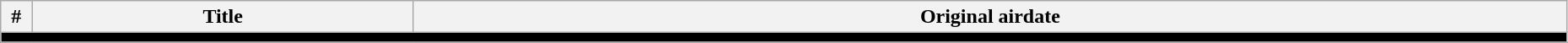<table class="wikitable" width="98%">
<tr>
<th width="2%">#</th>
<th>Title</th>
<th>Original airdate</th>
</tr>
<tr>
<td colspan="3" bgcolor="#000"></td>
</tr>
<tr>
</tr>
</table>
